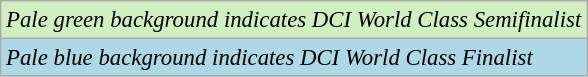<table class="wikitable" style="font-size:95%;">
<tr>
<td style="background-color:#d0f0c0"><em>Pale green background indicates DCI World Class Semifinalist</em></td>
</tr>
<tr>
<td style="background-color:#add8e6"><em>Pale blue background indicates DCI World Class Finalist</em></td>
</tr>
</table>
